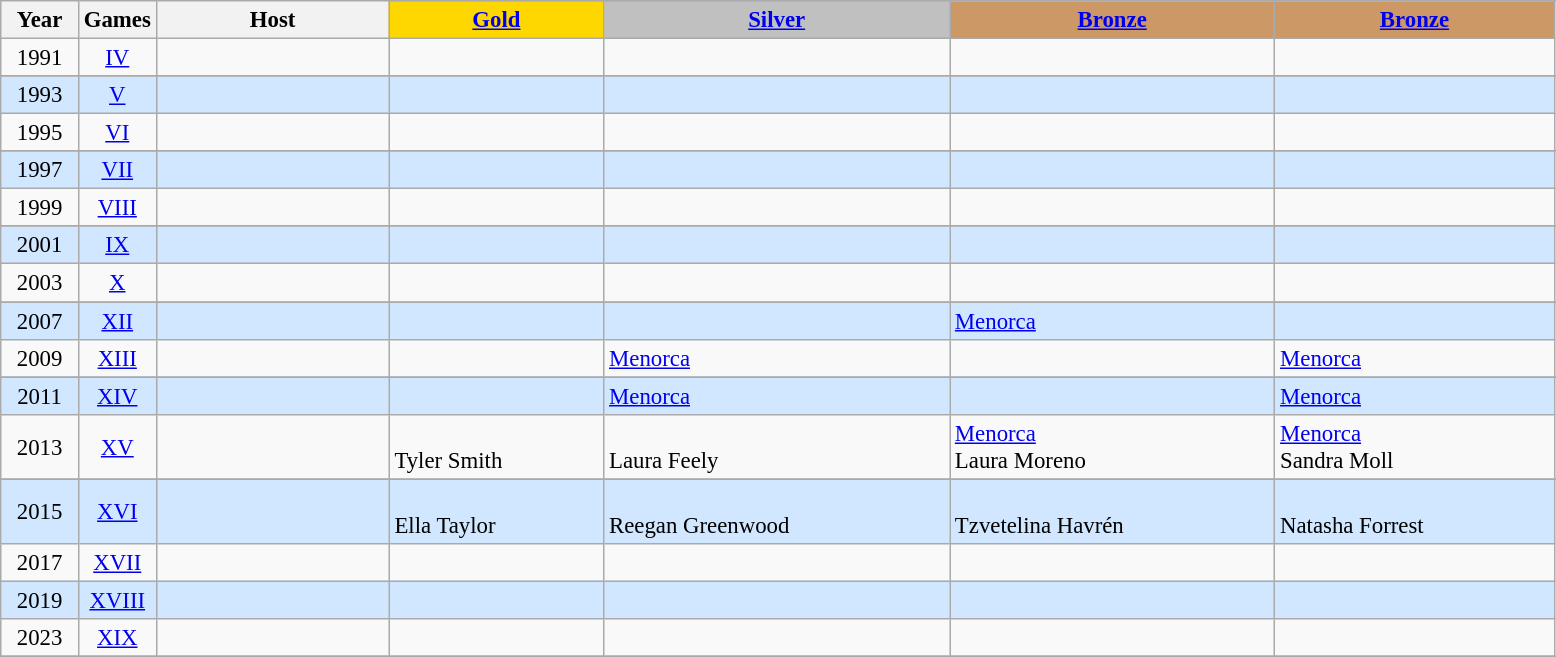<table class="wikitable" style="text-align: center; font-size:95%;">
<tr>
<th rowspan="2" style="width:5%;">Year</th>
<th rowspan="2" style="width:5%;">Games</th>
<th rowspan="2" style="width:15%;">Host</th>
</tr>
<tr>
<th style="background-color: gold"><a href='#'>Gold</a></th>
<th style="background-color: silver"><a href='#'>Silver</a></th>
<th style="background-color: #CC9966"><a href='#'>Bronze</a></th>
<th style="background-color: #CC9966"><a href='#'>Bronze</a></th>
</tr>
<tr>
<td>1991</td>
<td align=center><a href='#'>IV</a></td>
<td align="left"></td>
<td align="left"></td>
<td align="left"></td>
<td align="left"></td>
<td align="left"></td>
</tr>
<tr>
</tr>
<tr style="text-align:center; background:#d0e7ff;">
<td>1993</td>
<td align=center><a href='#'>V</a></td>
<td align="left"></td>
<td align="left"></td>
<td align="left"></td>
<td align="left"></td>
<td align="left"></td>
</tr>
<tr>
<td>1995</td>
<td align=center><a href='#'>VI</a></td>
<td align="left"></td>
<td align="left"></td>
<td align="left"></td>
<td align="left"></td>
<td align="left"></td>
</tr>
<tr>
</tr>
<tr style="text-align:center; background:#d0e7ff;">
<td>1997</td>
<td align=center><a href='#'>VII</a></td>
<td align="left"></td>
<td align="left"></td>
<td align="left"></td>
<td align="left"></td>
<td align="left"></td>
</tr>
<tr>
<td>1999</td>
<td align=center><a href='#'>VIII</a></td>
<td align="left"></td>
<td align="left"></td>
<td align="left"></td>
<td align="left"></td>
<td align="left"></td>
</tr>
<tr>
</tr>
<tr style="text-align:center; background:#d0e7ff;">
<td>2001</td>
<td align=center><a href='#'>IX</a></td>
<td align="left"></td>
<td align="left">  </td>
<td align="left">  </td>
<td align="left"> </td>
<td align="left"> </td>
</tr>
<tr>
<td>2003</td>
<td align=center><a href='#'>X</a></td>
<td align="left"></td>
<td align="left"></td>
<td align="left"></td>
<td align="left"></td>
<td align="left"></td>
</tr>
<tr>
</tr>
<tr style="text-align:center; background:#d0e7ff;">
<td>2007</td>
<td align=center><a href='#'>XII</a></td>
<td align="left"></td>
<td align="left"></td>
<td align="left"></td>
<td align="left"> <a href='#'>Menorca</a></td>
<td align="left"></td>
</tr>
<tr>
<td>2009</td>
<td align=center><a href='#'>XIII</a></td>
<td align="left"></td>
<td align="left"></td>
<td align="left"> <a href='#'>Menorca</a></td>
<td align="left"></td>
<td align="left"> <a href='#'>Menorca</a></td>
</tr>
<tr>
</tr>
<tr style="text-align:center; background:#d0e7ff;">
<td>2011</td>
<td align=center><a href='#'>XIV</a></td>
<td align="left"></td>
<td align="left"></td>
<td align="left"> <a href='#'>Menorca</a></td>
<td align="left"></td>
<td align="left"> <a href='#'>Menorca</a></td>
</tr>
<tr>
<td>2013</td>
<td align=center><a href='#'>XV</a></td>
<td align="left"></td>
<td align="left"> <br> Tyler Smith </td>
<td align="left"> <br> Laura Feely</td>
<td align="left"> <a href='#'>Menorca</a> <br> Laura Moreno</td>
<td align="left"> <a href='#'>Menorca</a> <br> Sandra Moll</td>
</tr>
<tr>
</tr>
<tr style="text-align:center; background:#d0e7ff;">
<td>2015</td>
<td align=center><a href='#'>XVI</a></td>
<td align="left"></td>
<td align="left"> <br> Ella Taylor</td>
<td align="left"> <br> Reegan Greenwood</td>
<td align="left"> <br> Tzvetelina Havrén</td>
<td align="left"> <br> Natasha Forrest</td>
</tr>
<tr>
<td>2017</td>
<td align=center><a href='#'>XVII</a></td>
<td align="left"></td>
<td align="left"></td>
<td align="left"></td>
<td align="left"></td>
<td align="left"></td>
</tr>
<tr style="text-align:center; background:#d0e7ff;">
<td>2019</td>
<td align=center><a href='#'>XVIII</a></td>
<td align="left"></td>
<td align="left"></td>
<td align="left"></td>
<td align="left"></td>
<td align="left"></td>
</tr>
<tr>
<td>2023</td>
<td align=center><a href='#'>XIX</a></td>
<td align="left"></td>
<td align="left"></td>
<td align="left"></td>
<td align="left"></td>
<td align="left"></td>
</tr>
<tr>
</tr>
</table>
